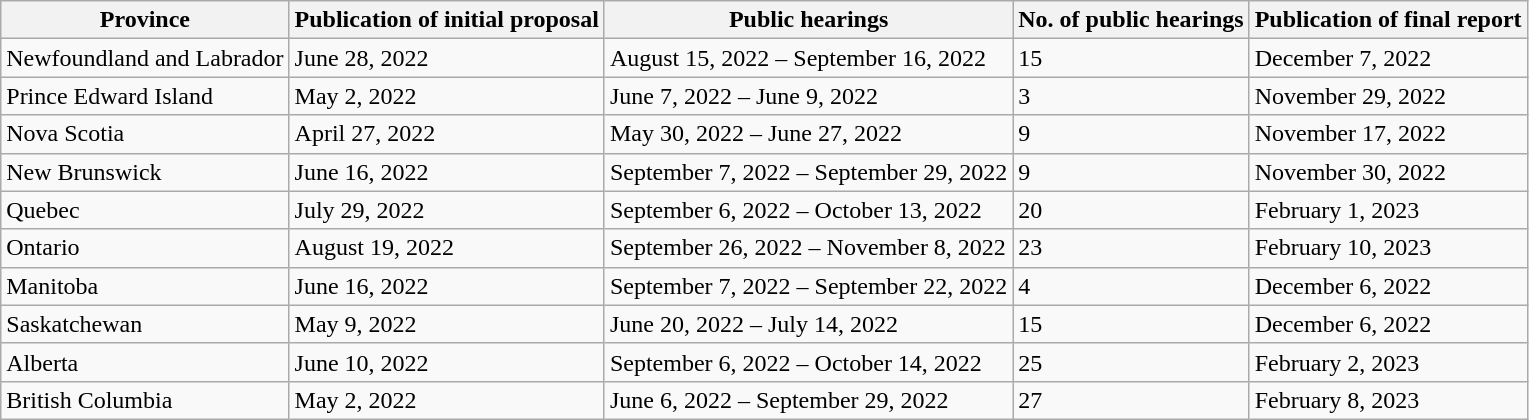<table class="wikitable">
<tr>
<th>Province</th>
<th>Publication of initial proposal</th>
<th>Public hearings</th>
<th>No. of public hearings</th>
<th>Publication of final report</th>
</tr>
<tr>
<td>Newfoundland and Labrador</td>
<td>June 28, 2022</td>
<td>August 15, 2022 – September 16, 2022</td>
<td>15</td>
<td>December 7, 2022</td>
</tr>
<tr>
<td>Prince Edward Island</td>
<td>May 2, 2022</td>
<td>June 7, 2022 – June 9, 2022</td>
<td>3</td>
<td>November 29, 2022</td>
</tr>
<tr>
<td>Nova Scotia</td>
<td>April 27, 2022</td>
<td>May 30, 2022 – June 27, 2022</td>
<td>9</td>
<td>November 17, 2022</td>
</tr>
<tr>
<td>New Brunswick</td>
<td>June 16, 2022</td>
<td>September 7, 2022 – September 29, 2022 </td>
<td>9</td>
<td>November 30, 2022</td>
</tr>
<tr>
<td>Quebec</td>
<td>July 29, 2022</td>
<td>September 6, 2022 – October 13, 2022</td>
<td>20</td>
<td>February 1, 2023</td>
</tr>
<tr>
<td>Ontario</td>
<td>August 19, 2022</td>
<td>September 26, 2022 – November 8, 2022</td>
<td>23</td>
<td>February 10, 2023</td>
</tr>
<tr>
<td>Manitoba</td>
<td>June 16, 2022</td>
<td>September 7, 2022 – September 22, 2022</td>
<td>4</td>
<td>December 6, 2022</td>
</tr>
<tr>
<td>Saskatchewan</td>
<td>May 9, 2022</td>
<td>June 20, 2022 – July 14, 2022</td>
<td>15</td>
<td>December 6, 2022</td>
</tr>
<tr>
<td>Alberta</td>
<td>June 10, 2022</td>
<td>September 6, 2022 – October 14, 2022</td>
<td>25</td>
<td>February 2, 2023</td>
</tr>
<tr>
<td>British Columbia</td>
<td>May 2, 2022</td>
<td>June 6, 2022 – September 29, 2022</td>
<td>27</td>
<td>February 8, 2023</td>
</tr>
</table>
